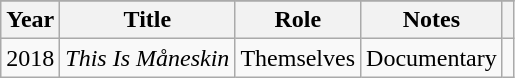<table class="wikitable plainrowheaders sortable">
<tr>
</tr>
<tr>
<th scope="col">Year</th>
<th scope="col">Title</th>
<th scope="col">Role</th>
<th scope="col" class="unsortable">Notes</th>
<th class="unsortable"></th>
</tr>
<tr>
<td>2018</td>
<td><em>This Is Måneskin</em></td>
<td>Themselves</td>
<td>Documentary</td>
<td></td>
</tr>
</table>
